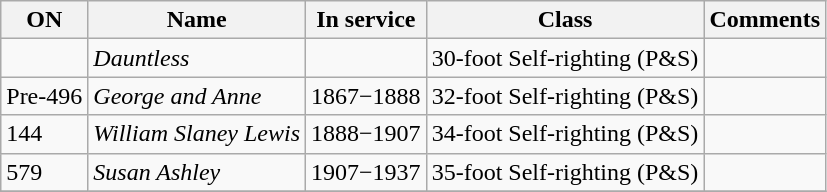<table class="wikitable">
<tr>
<th>ON</th>
<th>Name</th>
<th>In service</th>
<th>Class</th>
<th>Comments</th>
</tr>
<tr>
<td></td>
<td><em>Dauntless</em></td>
<td></td>
<td>30-foot Self-righting (P&S)</td>
<td></td>
</tr>
<tr>
<td>Pre-496</td>
<td><em>George and Anne</em></td>
<td>1867−1888</td>
<td>32-foot Self-righting (P&S)</td>
<td></td>
</tr>
<tr>
<td>144</td>
<td><em>William Slaney Lewis</em></td>
<td>1888−1907</td>
<td>34-foot Self-righting (P&S)</td>
<td></td>
</tr>
<tr>
<td>579</td>
<td><em>Susan Ashley</em></td>
<td>1907−1937</td>
<td>35-foot Self-righting (P&S)</td>
<td></td>
</tr>
<tr>
</tr>
</table>
